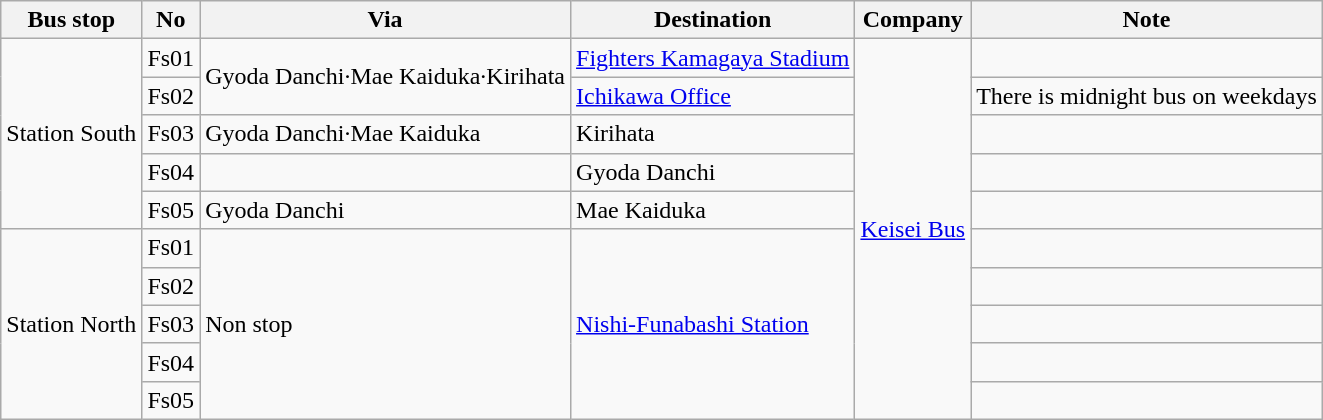<table class="wikitable">
<tr>
<th>Bus stop</th>
<th>No</th>
<th>Via</th>
<th>Destination</th>
<th>Company</th>
<th>Note</th>
</tr>
<tr>
<td rowspan="5">Station South</td>
<td>Fs01</td>
<td rowspan="2">Gyoda Danchi·Mae Kaiduka·Kirihata</td>
<td><a href='#'>Fighters Kamagaya Stadium</a></td>
<td rowspan="10"><a href='#'>Keisei Bus</a></td>
<td></td>
</tr>
<tr>
<td>Fs02</td>
<td><a href='#'>Ichikawa Office</a></td>
<td>There is midnight bus on weekdays</td>
</tr>
<tr>
<td>Fs03</td>
<td>Gyoda Danchi·Mae Kaiduka</td>
<td>Kirihata</td>
<td></td>
</tr>
<tr>
<td>Fs04</td>
<td></td>
<td>Gyoda Danchi</td>
<td></td>
</tr>
<tr>
<td>Fs05</td>
<td>Gyoda Danchi</td>
<td>Mae Kaiduka</td>
<td></td>
</tr>
<tr>
<td rowspan="5">Station North</td>
<td>Fs01</td>
<td rowspan="5">Non stop</td>
<td rowspan="5"><a href='#'>Nishi-Funabashi Station</a></td>
<td></td>
</tr>
<tr>
<td>Fs02</td>
<td></td>
</tr>
<tr>
<td>Fs03</td>
<td></td>
</tr>
<tr>
<td>Fs04</td>
<td></td>
</tr>
<tr>
<td>Fs05</td>
<td></td>
</tr>
</table>
